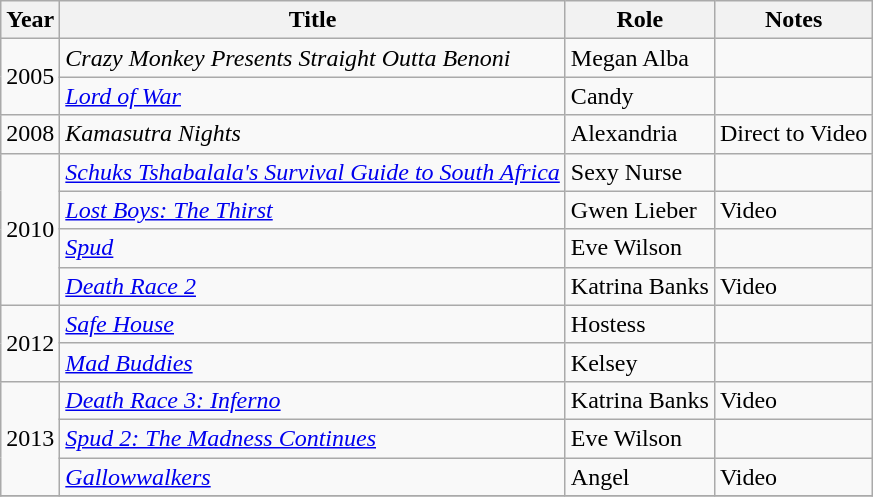<table class="wikitable sortable">
<tr>
<th>Year</th>
<th>Title</th>
<th>Role</th>
<th>Notes</th>
</tr>
<tr>
<td rowspan="2">2005</td>
<td><em>Crazy Monkey Presents Straight Outta Benoni</em></td>
<td>Megan Alba</td>
<td></td>
</tr>
<tr>
<td><em><a href='#'>Lord of War</a></em></td>
<td>Candy</td>
<td></td>
</tr>
<tr>
<td>2008</td>
<td><em>Kamasutra Nights</em></td>
<td>Alexandria</td>
<td>Direct to Video</td>
</tr>
<tr>
<td rowspan="4">2010</td>
<td><em><a href='#'>Schuks Tshabalala's Survival Guide to South Africa</a></em></td>
<td>Sexy Nurse</td>
<td></td>
</tr>
<tr>
<td><em><a href='#'>Lost Boys: The Thirst</a></em></td>
<td>Gwen Lieber</td>
<td>Video</td>
</tr>
<tr>
<td><a href='#'><em>Spud</em></a></td>
<td>Eve Wilson</td>
<td></td>
</tr>
<tr>
<td><em><a href='#'>Death Race 2</a></em></td>
<td>Katrina Banks</td>
<td>Video</td>
</tr>
<tr>
<td rowspan="2">2012</td>
<td><a href='#'><em>Safe House</em></a></td>
<td>Hostess</td>
<td></td>
</tr>
<tr>
<td><em><a href='#'>Mad Buddies</a></em></td>
<td>Kelsey</td>
<td></td>
</tr>
<tr>
<td rowspan="3">2013</td>
<td><em><a href='#'>Death Race 3: Inferno</a></em></td>
<td>Katrina Banks</td>
<td>Video</td>
</tr>
<tr>
<td><em><a href='#'>Spud 2: The Madness Continues</a></em></td>
<td>Eve Wilson</td>
<td></td>
</tr>
<tr>
<td><em><a href='#'>Gallowwalkers</a></em></td>
<td>Angel</td>
<td>Video</td>
</tr>
<tr>
</tr>
</table>
